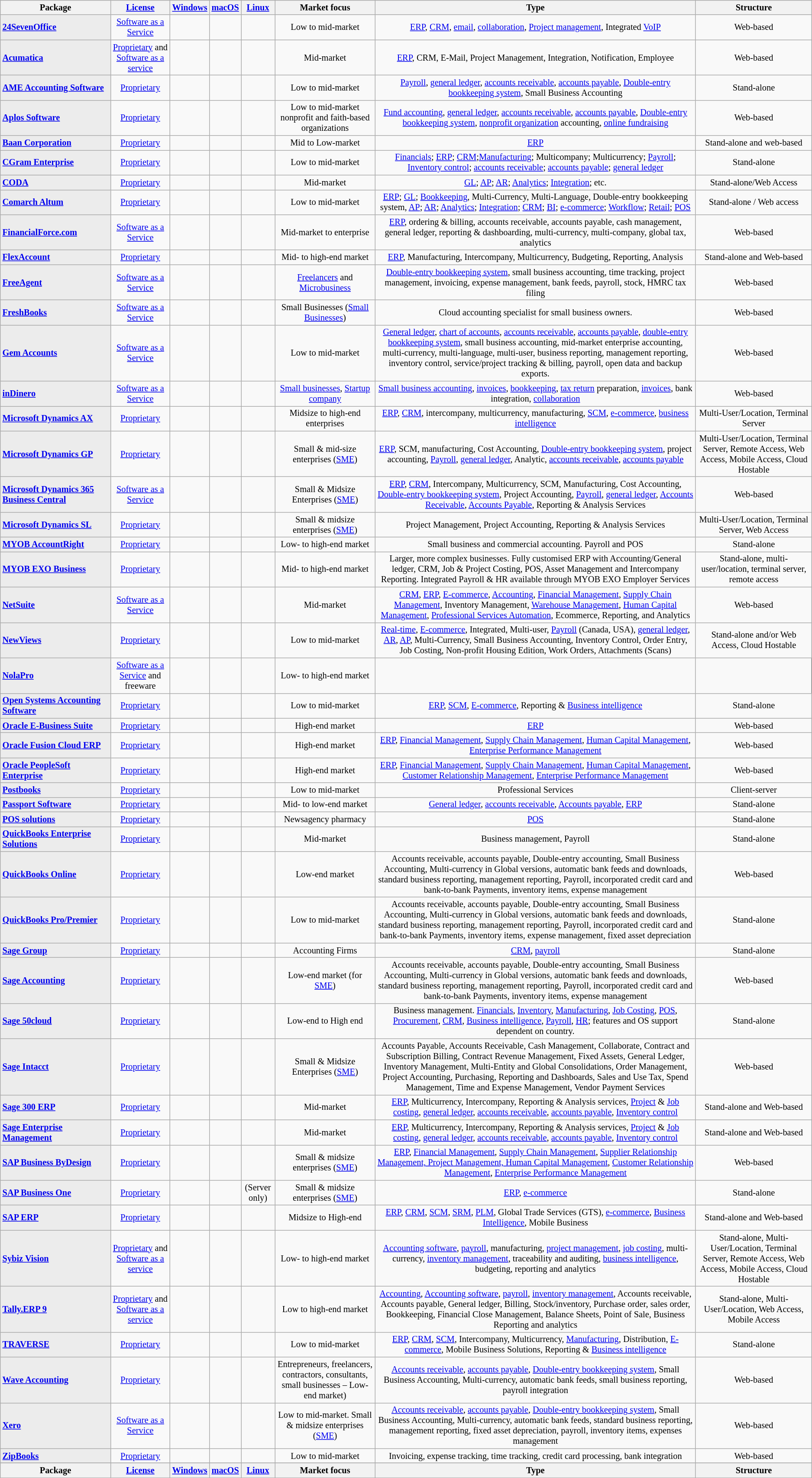<table class="wikitable sortable" style="font-size:85%; border:gray solid 1px; text-align:center; width:auto; table-layout:fixed;">
<tr style="background: #ececec;">
<th style="width: 12em">Package</th>
<th><a href='#'>License</a></th>
<th><a href='#'>Windows</a></th>
<th><a href='#'>macOS</a></th>
<th><a href='#'>Linux</a></th>
<th>Market focus</th>
<th>Type</th>
<th>Structure</th>
</tr>
<tr>
<th style="text-align: left; background: #ececec;"><a href='#'>24SevenOffice</a></th>
<td><a href='#'>Software as a Service</a></td>
<td></td>
<td></td>
<td></td>
<td>Low to mid-market</td>
<td><a href='#'>ERP</a>, <a href='#'>CRM</a>, <a href='#'>email</a>, <a href='#'>collaboration</a>, <a href='#'>Project management</a>, Integrated <a href='#'>VoIP</a></td>
<td>Web-based</td>
</tr>
<tr>
<th style="text-align: left; background: #ececec;"><a href='#'>Acumatica</a></th>
<td><a href='#'>Proprietary</a> and <a href='#'>Software as a service</a></td>
<td></td>
<td></td>
<td></td>
<td>Mid-market</td>
<td><a href='#'>ERP</a>, CRM, E-Mail, Project Management, Integration, Notification, Employee</td>
<td>Web-based</td>
</tr>
<tr>
<th style="text-align: left; background: #ececec;"><a href='#'>AME Accounting Software</a></th>
<td><a href='#'>Proprietary</a></td>
<td></td>
<td></td>
<td></td>
<td>Low to mid-market</td>
<td><a href='#'>Payroll</a>, <a href='#'>general ledger</a>, <a href='#'>accounts receivable</a>, <a href='#'>accounts payable</a>, <a href='#'>Double-entry bookkeeping system</a>, Small Business Accounting</td>
<td>Stand-alone</td>
</tr>
<tr>
<th style="text-align: left; background: #ececec;"><a href='#'>Aplos Software</a></th>
<td><a href='#'>Proprietary</a></td>
<td></td>
<td></td>
<td></td>
<td>Low to mid-market nonprofit and faith-based organizations</td>
<td><a href='#'>Fund accounting</a>, <a href='#'>general ledger</a>, <a href='#'>accounts receivable</a>, <a href='#'>accounts payable</a>, <a href='#'>Double-entry bookkeeping system</a>, <a href='#'>nonprofit organization</a> accounting, <a href='#'>online fundraising</a></td>
<td>Web-based</td>
</tr>
<tr>
<th style="text-align: left; background: #ececec;"><a href='#'>Baan Corporation</a></th>
<td><a href='#'>Proprietary</a></td>
<td></td>
<td></td>
<td></td>
<td>Mid to Low-market</td>
<td><a href='#'>ERP</a></td>
<td>Stand-alone and web-based</td>
</tr>
<tr>
<th style="text-align: left; background: #ececec;"><a href='#'>CGram Enterprise</a></th>
<td><a href='#'>Proprietary</a></td>
<td></td>
<td></td>
<td></td>
<td>Low to mid-market</td>
<td><a href='#'>Financials</a>; <a href='#'>ERP</a>; <a href='#'>CRM</a>;<a href='#'>Manufacturing</a>; Multicompany; Multicurrency; <a href='#'>Payroll</a>; <a href='#'>Inventory control</a>; <a href='#'>accounts receivable</a>; <a href='#'>accounts payable</a>; <a href='#'>general ledger</a></td>
<td>Stand-alone</td>
</tr>
<tr>
<th style="text-align: left; background: #ececec;"><a href='#'>CODA</a></th>
<td><a href='#'>Proprietary</a></td>
<td></td>
<td></td>
<td></td>
<td>Mid-market</td>
<td><a href='#'>GL</a>; <a href='#'>AP</a>; <a href='#'>AR</a>; <a href='#'>Analytics</a>; <a href='#'>Integration</a>; etc.</td>
<td>Stand-alone/Web Access</td>
</tr>
<tr>
<th style="text-align: left; background: #ececec;"><a href='#'> Comarch Altum</a></th>
<td><a href='#'>Proprietary</a></td>
<td></td>
<td></td>
<td></td>
<td>Low to mid-market</td>
<td><a href='#'>ERP</a>; <a href='#'>GL</a>; <a href='#'>Bookkeeping</a>, Multi-Currency, Multi-Language, Double-entry bookkeeping system, <a href='#'>AP</a>; <a href='#'>AR</a>; <a href='#'>Analytics</a>; <a href='#'>Integration</a>; <a href='#'>CRM</a>; <a href='#'>BI</a>; <a href='#'>e-commerce</a>; <a href='#'>Workflow</a>; <a href='#'>Retail</a>; <a href='#'>POS</a></td>
<td>Stand-alone / Web access</td>
</tr>
<tr>
<th style="text-align: left; background: #ececec;"><a href='#'>FinancialForce.com</a></th>
<td><a href='#'>Software as a Service</a></td>
<td></td>
<td></td>
<td></td>
<td>Mid-market to enterprise</td>
<td><a href='#'>ERP</a>, ordering & billing, accounts receivable, accounts payable, cash management, general ledger, reporting & dashboarding, multi-currency, multi-company, global tax, analytics</td>
<td>Web-based</td>
</tr>
<tr>
<th style="text-align: left; background: #ececec;"><a href='#'>FlexAccount</a></th>
<td><a href='#'>Proprietary</a></td>
<td></td>
<td></td>
<td></td>
<td>Mid- to high-end market</td>
<td><a href='#'>ERP</a>, Manufacturing, Intercompany, Multicurrency, Budgeting, Reporting, Analysis</td>
<td>Stand-alone and Web-based</td>
</tr>
<tr>
<th style="text-align: left; background: #ececec;"><a href='#'>FreeAgent</a></th>
<td><a href='#'>Software as a Service</a></td>
<td></td>
<td></td>
<td></td>
<td><a href='#'>Freelancers</a> and <a href='#'>Microbusiness</a></td>
<td><a href='#'>Double-entry bookkeeping system</a>, small business accounting, time tracking, project management, invoicing, expense management, bank feeds, payroll, stock, HMRC tax filing</td>
<td>Web-based</td>
</tr>
<tr>
<th style="text-align: left; background: #ececec;"><a href='#'>FreshBooks</a></th>
<td><a href='#'>Software as a Service</a></td>
<td></td>
<td></td>
<td></td>
<td>Small Businesses (<a href='#'>Small Businesses</a>)</td>
<td>Cloud accounting specialist for small business owners.</td>
<td>Web-based</td>
</tr>
<tr>
<th style="text-align: left; background: #ececec;"><a href='#'>Gem Accounts</a></th>
<td><a href='#'>Software as a Service</a></td>
<td></td>
<td></td>
<td></td>
<td>Low to mid-market</td>
<td><a href='#'>General ledger</a>, <a href='#'>chart of accounts</a>, <a href='#'>accounts receivable</a>, <a href='#'>accounts payable</a>, <a href='#'>double-entry bookkeeping system</a>, small business accounting, mid-market enterprise accounting, multi-currency, multi-language, multi-user, business reporting, management reporting, inventory control, service/project tracking & billing, payroll, open data and backup exports.</td>
<td>Web-based</td>
</tr>
<tr>
<th style="text-align: left; background: #ececec;"><a href='#'>inDinero</a></th>
<td><a href='#'>Software as a Service</a></td>
<td></td>
<td></td>
<td></td>
<td><a href='#'>Small businesses</a>, <a href='#'>Startup company</a></td>
<td><a href='#'>Small business accounting</a>, <a href='#'>invoices</a>, <a href='#'>bookkeeping</a>, <a href='#'>tax return</a> preparation, <a href='#'>invoices</a>, bank integration, <a href='#'>collaboration</a></td>
<td>Web-based</td>
</tr>
<tr>
<th style="text-align: left; background: #ececec;"><a href='#'>Microsoft Dynamics AX</a></th>
<td><a href='#'>Proprietary</a></td>
<td></td>
<td></td>
<td></td>
<td>Midsize to high-end enterprises</td>
<td><a href='#'>ERP</a>, <a href='#'>CRM</a>, intercompany, multicurrency, manufacturing, <a href='#'>SCM</a>, <a href='#'>e-commerce</a>, <a href='#'>business intelligence</a></td>
<td>Multi-User/Location, Terminal Server</td>
</tr>
<tr>
<th style="text-align: left; background: #ececec;"><a href='#'>Microsoft Dynamics GP</a></th>
<td><a href='#'>Proprietary</a></td>
<td></td>
<td></td>
<td></td>
<td>Small & mid-size enterprises (<a href='#'>SME</a>)</td>
<td><a href='#'>ERP</a>, SCM, manufacturing, Cost Accounting, <a href='#'>Double-entry bookkeeping system</a>, project accounting, <a href='#'>Payroll</a>, <a href='#'>general ledger</a>, Analytic, <a href='#'>accounts receivable</a>, <a href='#'>accounts payable</a></td>
<td>Multi-User/Location, Terminal Server, Remote Access, Web Access, Mobile Access, Cloud Hostable</td>
</tr>
<tr>
<th style="text-align: left; background: #ececec;"><a href='#'>Microsoft Dynamics 365 Business Central</a></th>
<td><a href='#'>Software as a Service</a></td>
<td></td>
<td></td>
<td></td>
<td>Small & Midsize Enterprises (<a href='#'>SME</a>)</td>
<td><a href='#'>ERP</a>, <a href='#'>CRM</a>, Intercompany, Multicurrency, SCM, Manufacturing, Cost Accounting, <a href='#'>Double-entry bookkeeping system</a>, Project Accounting, <a href='#'>Payroll</a>, <a href='#'>general ledger</a>, <a href='#'>Accounts Receivable</a>, <a href='#'>Accounts Payable</a>, Reporting & Analysis Services</td>
<td>Web-based</td>
</tr>
<tr>
<th style="text-align: left; background: #ececec;"><a href='#'>Microsoft Dynamics SL</a></th>
<td><a href='#'>Proprietary</a></td>
<td></td>
<td></td>
<td></td>
<td>Small & midsize enterprises (<a href='#'>SME</a>)</td>
<td>Project Management, Project Accounting, Reporting & Analysis Services</td>
<td>Multi-User/Location, Terminal Server, Web Access</td>
</tr>
<tr>
<th style="text-align: left; background: #ececec;"><a href='#'>MYOB AccountRight</a></th>
<td><a href='#'>Proprietary</a></td>
<td></td>
<td></td>
<td></td>
<td>Low- to high-end market</td>
<td>Small business and commercial accounting. Payroll and POS</td>
<td>Stand-alone</td>
</tr>
<tr>
<th style="text-align: left; background: #ececec;"><a href='#'>MYOB EXO Business</a></th>
<td><a href='#'>Proprietary</a></td>
<td></td>
<td></td>
<td></td>
<td>Mid- to high-end market</td>
<td>Larger, more complex businesses. Fully customised ERP with Accounting/General ledger,  CRM,  Job & Project Costing, POS, Asset Management and Intercompany Reporting. Integrated Payroll & HR available through MYOB EXO Employer Services</td>
<td>Stand-alone, multi-user/location, terminal server, remote access</td>
</tr>
<tr>
<th style="text-align: left; background: #ececec;"><a href='#'>NetSuite</a></th>
<td><a href='#'>Software as a Service</a></td>
<td></td>
<td></td>
<td></td>
<td>Mid-market</td>
<td><a href='#'>CRM</a>, <a href='#'>ERP</a>, <a href='#'>E-commerce</a>, <a href='#'>Accounting</a>, <a href='#'>Financial Management</a>, <a href='#'>Supply Chain Management</a>, Inventory Management, <a href='#'>Warehouse Management</a>, <a href='#'>Human Capital Management</a>, <a href='#'>Professional Services Automation</a>, Ecommerce, Reporting, and Analytics</td>
<td>Web-based</td>
</tr>
<tr>
<th style="text-align: left; background: #ececec;"><a href='#'>NewViews</a></th>
<td><a href='#'>Proprietary</a></td>
<td></td>
<td></td>
<td></td>
<td>Low to mid-market</td>
<td><a href='#'>Real-time</a>, <a href='#'>E-commerce</a>, Integrated, Multi-user, <a href='#'>Payroll</a> (Canada, USA), <a href='#'>general ledger</a>, <a href='#'>AR</a>, <a href='#'>AP</a>, Multi-Currency, Small Business Accounting, Inventory Control, Order Entry, Job Costing, Non-profit Housing Edition, Work Orders, Attachments (Scans)</td>
<td>Stand-alone and/or Web Access, Cloud Hostable</td>
</tr>
<tr>
<th style="text-align: left; background: #ececec;"><a href='#'>NolaPro</a></th>
<td><a href='#'>Software as a Service</a> and freeware</td>
<td></td>
<td></td>
<td></td>
<td>Low- to high-end market</td>
<td></td>
</tr>
<tr>
<th style="text-align: left; background: #ececec;"><a href='#'>Open Systems Accounting Software</a></th>
<td><a href='#'>Proprietary</a></td>
<td></td>
<td></td>
<td></td>
<td>Low to mid-market</td>
<td><a href='#'>ERP</a>, <a href='#'>SCM</a>, <a href='#'>E-commerce</a>, Reporting & <a href='#'>Business intelligence</a></td>
<td>Stand-alone</td>
</tr>
<tr>
<th style="text-align: left; background: #ececec;"><a href='#'>Oracle E-Business Suite</a></th>
<td><a href='#'>Proprietary</a></td>
<td></td>
<td></td>
<td></td>
<td>High-end market</td>
<td><a href='#'>ERP</a></td>
<td>Web-based</td>
</tr>
<tr>
<th style="text-align: left; background: #ececec;"><a href='#'>Oracle Fusion Cloud ERP</a></th>
<td><a href='#'>Proprietary</a></td>
<td></td>
<td></td>
<td></td>
<td>High-end market</td>
<td><a href='#'>ERP</a>, <a href='#'>Financial Management</a>, <a href='#'>Supply Chain Management</a>, <a href='#'>Human Capital Management</a>, <a href='#'>Enterprise Performance Management</a></td>
<td>Web-based</td>
</tr>
<tr>
<th style="text-align: left; background: #ececec;"><a href='#'>Oracle PeopleSoft Enterprise</a></th>
<td><a href='#'>Proprietary</a></td>
<td></td>
<td></td>
<td></td>
<td>High-end market</td>
<td><a href='#'>ERP</a>, <a href='#'>Financial Management</a>, <a href='#'>Supply Chain Management</a>, <a href='#'>Human Capital Management</a>, <a href='#'>Customer Relationship Management</a>, <a href='#'>Enterprise Performance Management</a></td>
<td>Web-based</td>
</tr>
<tr>
<th style="text-align: left; background: #ececec;"><a href='#'>Postbooks</a></th>
<td><a href='#'>Proprietary</a></td>
<td></td>
<td></td>
<td></td>
<td>Low to mid-market</td>
<td>Professional Services</td>
<td>Client-server</td>
</tr>
<tr>
<th style="text-align: left; background: #ececec;"><a href='#'>Passport Software</a></th>
<td><a href='#'>Proprietary</a></td>
<td></td>
<td></td>
<td></td>
<td>Mid- to low-end market</td>
<td><a href='#'>General ledger</a>, <a href='#'>accounts receivable</a>, <a href='#'>Accounts payable</a>, <a href='#'>ERP</a></td>
<td>Stand-alone</td>
</tr>
<tr>
<th style="text-align: left; background: #ececec;"><a href='#'>POS solutions</a></th>
<td><a href='#'>Proprietary</a></td>
<td></td>
<td></td>
<td></td>
<td>Newsagency pharmacy</td>
<td><a href='#'>POS</a></td>
<td>Stand-alone</td>
</tr>
<tr>
<th style="text-align: left; background: #ececec;"><a href='#'>QuickBooks Enterprise Solutions</a></th>
<td><a href='#'>Proprietary</a></td>
<td></td>
<td></td>
<td></td>
<td>Mid-market</td>
<td>Business management, Payroll</td>
<td>Stand-alone</td>
</tr>
<tr>
<th style="text-align: left; background: #ececec;"><a href='#'>QuickBooks Online</a></th>
<td><a href='#'>Proprietary</a></td>
<td></td>
<td></td>
<td></td>
<td>Low-end market</td>
<td>Accounts receivable, accounts payable, Double-entry accounting, Small Business Accounting, Multi-currency in Global versions, automatic bank feeds and downloads, standard business reporting, management reporting, Payroll, incorporated credit card and bank-to-bank Payments, inventory items, expense management</td>
<td>Web-based</td>
</tr>
<tr>
<th style="text-align: left; background: #ececec;"><a href='#'>QuickBooks Pro/Premier</a></th>
<td><a href='#'>Proprietary</a></td>
<td></td>
<td></td>
<td></td>
<td>Low to mid-market</td>
<td>Accounts receivable, accounts payable, Double-entry accounting, Small Business Accounting, Multi-currency in Global versions, automatic bank feeds and downloads, standard business reporting, management reporting, Payroll, incorporated credit card and bank-to-bank Payments, inventory items, expense management, fixed asset depreciation</td>
<td>Stand-alone</td>
</tr>
<tr>
<th style="text-align: left; background: #ececec;"><a href='#'>Sage Group</a></th>
<td><a href='#'>Proprietary</a></td>
<td></td>
<td></td>
<td></td>
<td>Accounting Firms</td>
<td><a href='#'>CRM</a>, <a href='#'>payroll</a></td>
<td>Stand-alone</td>
</tr>
<tr>
<th style="text-align: left; background: #ececec;"><a href='#'>Sage Accounting</a></th>
<td><a href='#'>Proprietary</a></td>
<td></td>
<td></td>
<td></td>
<td>Low-end market (for <a href='#'>SME</a>)</td>
<td>Accounts receivable, accounts payable, Double-entry accounting, Small Business Accounting, Multi-currency in Global versions, automatic bank feeds and downloads, standard business reporting, management reporting, Payroll, incorporated credit card and bank-to-bank Payments, inventory items, expense management</td>
<td>Web-based</td>
</tr>
<tr>
<th style="text-align: left; background: #ececec;"><a href='#'>Sage 50cloud</a></th>
<td><a href='#'>Proprietary</a></td>
<td></td>
<td></td>
<td></td>
<td>Low-end to High end</td>
<td>Business management. <a href='#'>Financials</a>, <a href='#'>Inventory</a>, <a href='#'>Manufacturing</a>, <a href='#'>Job Costing</a>, <a href='#'>POS</a>, <a href='#'>Procurement</a>, <a href='#'>CRM</a>, <a href='#'>Business intelligence</a>, <a href='#'>Payroll</a>, <a href='#'>HR</a>; features and OS support dependent on country.</td>
<td>Stand-alone</td>
</tr>
<tr>
<th style="text-align: left; background: #ececec;"><a href='#'>Sage Intacct</a></th>
<td><a href='#'>Proprietary</a></td>
<td></td>
<td></td>
<td></td>
<td>Small & Midsize Enterprises (<a href='#'>SME</a>)</td>
<td>Accounts Payable, Accounts Receivable, Cash Management, Collaborate, Contract and Subscription Billing, Contract Revenue Management, Fixed Assets, General Ledger, Inventory Management, Multi-Entity and Global Consolidations, Order Management, Project Accounting, Purchasing, Reporting and Dashboards, Sales and Use Tax, Spend Management, Time and Expense Management, Vendor Payment Services</td>
<td>Web-based</td>
</tr>
<tr>
<th style="text-align: left; background: #ececec;"><a href='#'>Sage 300 ERP</a></th>
<td><a href='#'>Proprietary</a></td>
<td></td>
<td></td>
<td></td>
<td>Mid-market</td>
<td><a href='#'>ERP</a>, Multicurrency, Intercompany, Reporting & Analysis services, <a href='#'>Project</a> & <a href='#'>Job costing</a>, <a href='#'>general ledger</a>, <a href='#'>accounts receivable</a>, <a href='#'>accounts payable</a>, <a href='#'>Inventory control</a></td>
<td>Stand-alone and Web-based</td>
</tr>
<tr>
<th style="text-align: left; background: #ececec;"><a href='#'>Sage Enterprise Management</a></th>
<td><a href='#'>Proprietary</a></td>
<td></td>
<td></td>
<td></td>
<td>Mid-market</td>
<td><a href='#'>ERP</a>, Multicurrency, Intercompany, Reporting & Analysis services, <a href='#'>Project</a> & <a href='#'>Job costing</a>, <a href='#'>general ledger</a>, <a href='#'>accounts receivable</a>, <a href='#'>accounts payable</a>, <a href='#'>Inventory control</a></td>
<td>Stand-alone and Web-based</td>
</tr>
<tr>
<th style="text-align: left; background: #ececec;"><a href='#'>SAP Business ByDesign</a></th>
<td><a href='#'>Proprietary</a></td>
<td></td>
<td></td>
<td></td>
<td>Small & midsize enterprises (<a href='#'>SME</a>)</td>
<td><a href='#'>ERP</a>, <a href='#'>Financial Management</a>, <a href='#'>Supply Chain Management</a>, <a href='#'>Supplier Relationship Management, Project Management, Human Capital Management</a>, <a href='#'>Customer Relationship Management</a>, <a href='#'>Enterprise Performance Management</a></td>
<td>Web-based</td>
</tr>
<tr>
<th style="text-align: left; background: #ececec;"><a href='#'>SAP Business One</a></th>
<td><a href='#'>Proprietary</a></td>
<td></td>
<td></td>
<td> (Server only)</td>
<td>Small & midsize enterprises (<a href='#'>SME</a>)</td>
<td><a href='#'>ERP</a>, <a href='#'>e-commerce</a></td>
<td>Stand-alone</td>
</tr>
<tr>
<th style="text-align: left; background: #ececec;"><a href='#'>SAP ERP</a></th>
<td><a href='#'>Proprietary</a></td>
<td></td>
<td></td>
<td></td>
<td>Midsize to High-end</td>
<td><a href='#'>ERP</a>, <a href='#'>CRM</a>, <a href='#'>SCM</a>, <a href='#'>SRM</a>, <a href='#'>PLM</a>, Global Trade Services (GTS), <a href='#'>e-commerce</a>, <a href='#'>Business Intelligence</a>, Mobile Business</td>
<td>Stand-alone and Web-based</td>
</tr>
<tr>
<th style="text-align: left; background: #ececec;"><a href='#'>Sybiz Vision</a></th>
<td><a href='#'>Proprietary</a> and <a href='#'>Software as a service</a></td>
<td></td>
<td></td>
<td></td>
<td>Low- to high-end market</td>
<td><a href='#'>Accounting software</a>, <a href='#'>payroll</a>, manufacturing, <a href='#'>project management</a>, <a href='#'>job costing</a>, multi-currency, <a href='#'>inventory management</a>, traceability and auditing, <a href='#'>business intelligence</a>, budgeting, reporting and analytics</td>
<td>Stand-alone, Multi-User/Location, Terminal Server, Remote Access, Web Access, Mobile Access, Cloud Hostable</td>
</tr>
<tr>
<th style="text-align: left; background: #ececec;"><a href='#'>Tally.ERP 9</a></th>
<td><a href='#'>Proprietary</a> and <a href='#'>Software as a service</a></td>
<td></td>
<td></td>
<td></td>
<td>Low to high-end market</td>
<td><a href='#'>Accounting</a>, <a href='#'>Accounting software</a>, <a href='#'>payroll</a>, <a href='#'>inventory management</a>, Accounts receivable, Accounts payable, General ledger, Billing, Stock/inventory, Purchase order, sales order, Bookkeeping, Financial Close Management, Balance Sheets, Point of Sale, Business Reporting and analytics</td>
<td>Stand-alone, Multi-User/Location, Web Access, Mobile Access</td>
</tr>
<tr>
<th style="text-align: left; background: #ececec;"><a href='#'>TRAVERSE</a></th>
<td><a href='#'>Proprietary</a></td>
<td></td>
<td></td>
<td></td>
<td>Low to mid-market</td>
<td><a href='#'>ERP</a>, <a href='#'>CRM</a>, <a href='#'>SCM</a>, Intercompany, Multicurrency, <a href='#'>Manufacturing</a>, Distribution, <a href='#'>E-commerce</a>, Mobile Business Solutions, Reporting & <a href='#'>Business intelligence</a></td>
<td>Stand-alone</td>
</tr>
<tr>
<th style="text-align: left; background: #ececec;"><a href='#'>Wave Accounting</a></th>
<td><a href='#'>Proprietary</a></td>
<td></td>
<td></td>
<td></td>
<td>Entrepreneurs, freelancers, contractors, consultants, small businesses – Low-end market)</td>
<td><a href='#'>Accounts receivable</a>, <a href='#'>accounts payable</a>, <a href='#'>Double-entry bookkeeping system</a>, Small Business Accounting, Multi-currency, automatic bank feeds, small business reporting,  payroll integration</td>
<td>Web-based</td>
</tr>
<tr>
<th style="text-align: left; background: #ececec;"><a href='#'>Xero</a></th>
<td><a href='#'>Software as a Service</a></td>
<td></td>
<td></td>
<td></td>
<td>Low to mid-market. Small & midsize enterprises (<a href='#'>SME</a>)</td>
<td><a href='#'>Accounts receivable</a>, <a href='#'>accounts payable</a>, <a href='#'>Double-entry bookkeeping system</a>, Small Business Accounting, Multi-currency, automatic bank feeds, standard business reporting, management reporting, fixed asset depreciation, payroll, inventory items, expenses management</td>
<td>Web-based</td>
</tr>
<tr>
<th style="text-align: left; background: #ececec;"><a href='#'>ZipBooks</a></th>
<td><a href='#'>Proprietary</a></td>
<td></td>
<td></td>
<td></td>
<td>Low to mid-market</td>
<td>Invoicing, expense tracking, time tracking, credit card processing, bank integration</td>
<td>Web-based</td>
</tr>
<tr>
</tr>
<tr class="sortbottom">
<th style="width: 12em">Package</th>
<th><a href='#'>License</a></th>
<th><a href='#'>Windows</a></th>
<th><a href='#'>macOS</a></th>
<th><a href='#'>Linux</a></th>
<th>Market focus</th>
<th>Type</th>
<th>Structure</th>
</tr>
</table>
